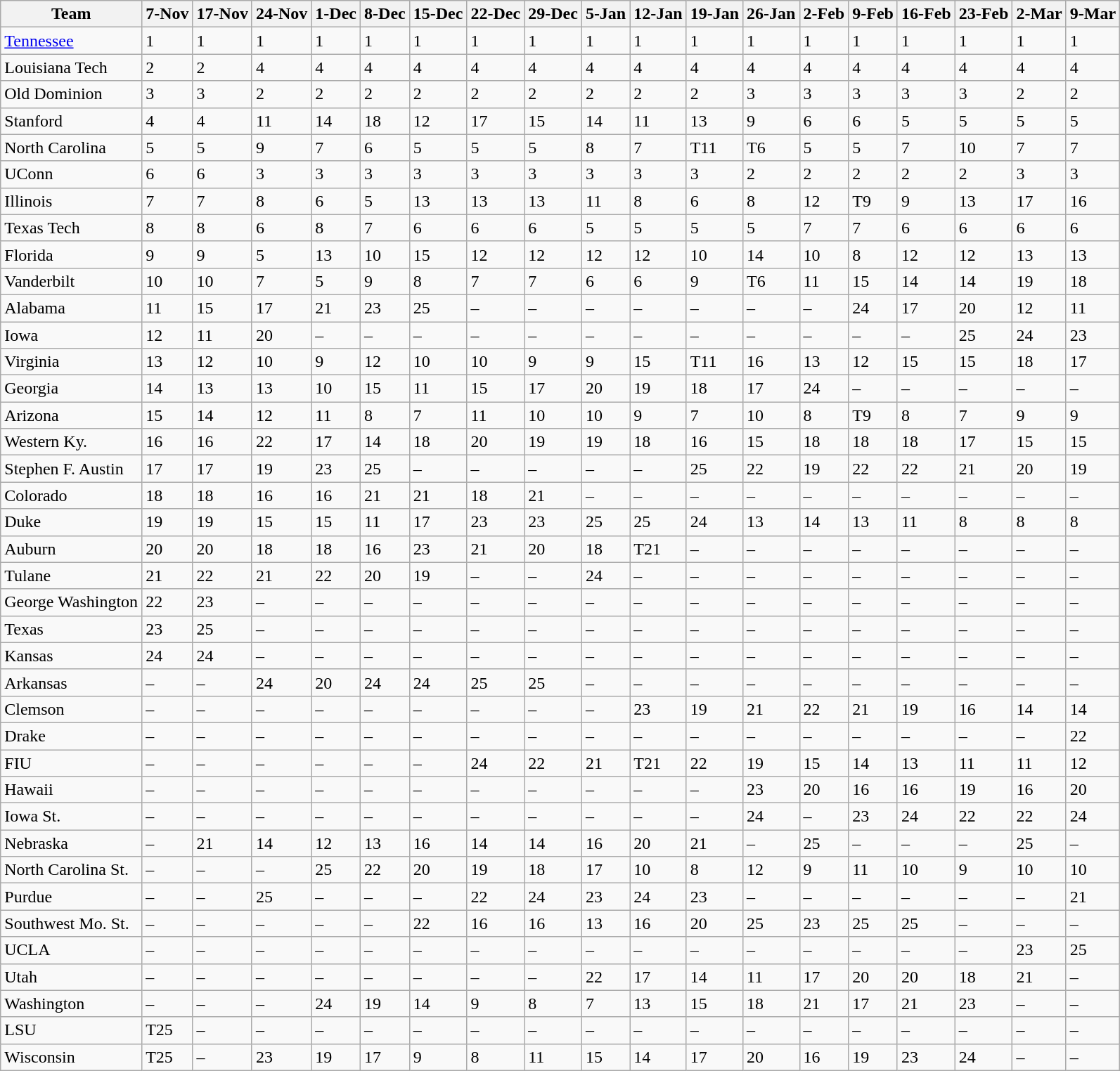<table class="wikitable sortable">
<tr>
<th>Team</th>
<th>7-Nov</th>
<th>17-Nov</th>
<th>24-Nov</th>
<th>1-Dec</th>
<th>8-Dec</th>
<th>15-Dec</th>
<th>22-Dec</th>
<th>29-Dec</th>
<th>5-Jan</th>
<th>12-Jan</th>
<th>19-Jan</th>
<th>26-Jan</th>
<th>2-Feb</th>
<th>9-Feb</th>
<th>16-Feb</th>
<th>23-Feb</th>
<th>2-Mar</th>
<th>9-Mar</th>
</tr>
<tr>
<td><a href='#'>Tennessee</a></td>
<td>1</td>
<td>1</td>
<td>1</td>
<td>1</td>
<td>1</td>
<td>1</td>
<td>1</td>
<td>1</td>
<td>1</td>
<td>1</td>
<td>1</td>
<td>1</td>
<td>1</td>
<td>1</td>
<td>1</td>
<td>1</td>
<td>1</td>
<td>1</td>
</tr>
<tr>
<td>Louisiana Tech</td>
<td>2</td>
<td>2</td>
<td>4</td>
<td>4</td>
<td>4</td>
<td>4</td>
<td>4</td>
<td>4</td>
<td>4</td>
<td>4</td>
<td>4</td>
<td>4</td>
<td>4</td>
<td>4</td>
<td>4</td>
<td>4</td>
<td>4</td>
<td>4</td>
</tr>
<tr>
<td>Old Dominion</td>
<td>3</td>
<td>3</td>
<td>2</td>
<td>2</td>
<td>2</td>
<td>2</td>
<td>2</td>
<td>2</td>
<td>2</td>
<td>2</td>
<td>2</td>
<td>3</td>
<td>3</td>
<td>3</td>
<td>3</td>
<td>3</td>
<td>2</td>
<td>2</td>
</tr>
<tr>
<td>Stanford</td>
<td>4</td>
<td>4</td>
<td>11</td>
<td>14</td>
<td>18</td>
<td>12</td>
<td>17</td>
<td>15</td>
<td>14</td>
<td>11</td>
<td>13</td>
<td>9</td>
<td>6</td>
<td>6</td>
<td>5</td>
<td>5</td>
<td>5</td>
<td>5</td>
</tr>
<tr>
<td>North Carolina</td>
<td>5</td>
<td>5</td>
<td>9</td>
<td>7</td>
<td>6</td>
<td>5</td>
<td>5</td>
<td>5</td>
<td>8</td>
<td>7</td>
<td data-sort-value=11>T11</td>
<td data-sort-value=6>T6</td>
<td>5</td>
<td>5</td>
<td>7</td>
<td>10</td>
<td>7</td>
<td>7</td>
</tr>
<tr>
<td>UConn</td>
<td>6</td>
<td>6</td>
<td>3</td>
<td>3</td>
<td>3</td>
<td>3</td>
<td>3</td>
<td>3</td>
<td>3</td>
<td>3</td>
<td>3</td>
<td>2</td>
<td>2</td>
<td>2</td>
<td>2</td>
<td>2</td>
<td>3</td>
<td>3</td>
</tr>
<tr>
<td>Illinois</td>
<td>7</td>
<td>7</td>
<td>8</td>
<td>6</td>
<td>5</td>
<td>13</td>
<td>13</td>
<td>13</td>
<td>11</td>
<td>8</td>
<td>6</td>
<td>8</td>
<td>12</td>
<td data-sort-value=9>T9</td>
<td>9</td>
<td>13</td>
<td>17</td>
<td>16</td>
</tr>
<tr>
<td>Texas Tech</td>
<td>8</td>
<td>8</td>
<td>6</td>
<td>8</td>
<td>7</td>
<td>6</td>
<td>6</td>
<td>6</td>
<td>5</td>
<td>5</td>
<td>5</td>
<td>5</td>
<td>7</td>
<td>7</td>
<td>6</td>
<td>6</td>
<td>6</td>
<td>6</td>
</tr>
<tr>
<td>Florida</td>
<td>9</td>
<td>9</td>
<td>5</td>
<td>13</td>
<td>10</td>
<td>15</td>
<td>12</td>
<td>12</td>
<td>12</td>
<td>12</td>
<td>10</td>
<td>14</td>
<td>10</td>
<td>8</td>
<td>12</td>
<td>12</td>
<td>13</td>
<td>13</td>
</tr>
<tr>
<td>Vanderbilt</td>
<td>10</td>
<td>10</td>
<td>7</td>
<td>5</td>
<td>9</td>
<td>8</td>
<td>7</td>
<td>7</td>
<td>6</td>
<td>6</td>
<td>9</td>
<td data-sort-value=6>T6</td>
<td>11</td>
<td>15</td>
<td>14</td>
<td>14</td>
<td>19</td>
<td>18</td>
</tr>
<tr>
<td>Alabama</td>
<td>11</td>
<td>15</td>
<td>17</td>
<td>21</td>
<td>23</td>
<td>25</td>
<td data-sort-value=99>–</td>
<td data-sort-value=99>–</td>
<td data-sort-value=99>–</td>
<td data-sort-value=99>–</td>
<td data-sort-value=99>–</td>
<td data-sort-value=99>–</td>
<td data-sort-value=99>–</td>
<td>24</td>
<td>17</td>
<td>20</td>
<td>12</td>
<td>11</td>
</tr>
<tr>
<td>Iowa</td>
<td>12</td>
<td>11</td>
<td>20</td>
<td data-sort-value=99>–</td>
<td data-sort-value=99>–</td>
<td data-sort-value=99>–</td>
<td data-sort-value=99>–</td>
<td data-sort-value=99>–</td>
<td data-sort-value=99>–</td>
<td data-sort-value=99>–</td>
<td data-sort-value=99>–</td>
<td data-sort-value=99>–</td>
<td data-sort-value=99>–</td>
<td data-sort-value=99>–</td>
<td data-sort-value=99>–</td>
<td>25</td>
<td>24</td>
<td>23</td>
</tr>
<tr>
<td>Virginia</td>
<td>13</td>
<td>12</td>
<td>10</td>
<td>9</td>
<td>12</td>
<td>10</td>
<td>10</td>
<td>9</td>
<td>9</td>
<td>15</td>
<td data-sort-value=11>T11</td>
<td>16</td>
<td>13</td>
<td>12</td>
<td>15</td>
<td>15</td>
<td>18</td>
<td>17</td>
</tr>
<tr>
<td>Georgia</td>
<td>14</td>
<td>13</td>
<td>13</td>
<td>10</td>
<td>15</td>
<td>11</td>
<td>15</td>
<td>17</td>
<td>20</td>
<td>19</td>
<td>18</td>
<td>17</td>
<td>24</td>
<td data-sort-value=99>–</td>
<td data-sort-value=99>–</td>
<td data-sort-value=99>–</td>
<td data-sort-value=99>–</td>
<td data-sort-value=99>–</td>
</tr>
<tr>
<td>Arizona</td>
<td>15</td>
<td>14</td>
<td>12</td>
<td>11</td>
<td>8</td>
<td>7</td>
<td>11</td>
<td>10</td>
<td>10</td>
<td>9</td>
<td>7</td>
<td>10</td>
<td>8</td>
<td data-sort-value=9>T9</td>
<td>8</td>
<td>7</td>
<td>9</td>
<td>9</td>
</tr>
<tr>
<td>Western Ky.</td>
<td>16</td>
<td>16</td>
<td>22</td>
<td>17</td>
<td>14</td>
<td>18</td>
<td>20</td>
<td>19</td>
<td>19</td>
<td>18</td>
<td>16</td>
<td>15</td>
<td>18</td>
<td>18</td>
<td>18</td>
<td>17</td>
<td>15</td>
<td>15</td>
</tr>
<tr>
<td>Stephen F. Austin</td>
<td>17</td>
<td>17</td>
<td>19</td>
<td>23</td>
<td>25</td>
<td data-sort-value=99>–</td>
<td data-sort-value=99>–</td>
<td data-sort-value=99>–</td>
<td data-sort-value=99>–</td>
<td data-sort-value=99>–</td>
<td>25</td>
<td>22</td>
<td>19</td>
<td>22</td>
<td>22</td>
<td>21</td>
<td>20</td>
<td>19</td>
</tr>
<tr>
<td>Colorado</td>
<td>18</td>
<td>18</td>
<td>16</td>
<td>16</td>
<td>21</td>
<td>21</td>
<td>18</td>
<td>21</td>
<td data-sort-value=99>–</td>
<td data-sort-value=99>–</td>
<td data-sort-value=99>–</td>
<td data-sort-value=99>–</td>
<td data-sort-value=99>–</td>
<td data-sort-value=99>–</td>
<td data-sort-value=99>–</td>
<td data-sort-value=99>–</td>
<td data-sort-value=99>–</td>
<td data-sort-value=99>–</td>
</tr>
<tr>
<td>Duke</td>
<td>19</td>
<td>19</td>
<td>15</td>
<td>15</td>
<td>11</td>
<td>17</td>
<td>23</td>
<td>23</td>
<td>25</td>
<td>25</td>
<td>24</td>
<td>13</td>
<td>14</td>
<td>13</td>
<td>11</td>
<td>8</td>
<td>8</td>
<td>8</td>
</tr>
<tr>
<td>Auburn</td>
<td>20</td>
<td>20</td>
<td>18</td>
<td>18</td>
<td>16</td>
<td>23</td>
<td>21</td>
<td>20</td>
<td>18</td>
<td data-sort-value=21>T21</td>
<td data-sort-value=99>–</td>
<td data-sort-value=99>–</td>
<td data-sort-value=99>–</td>
<td data-sort-value=99>–</td>
<td data-sort-value=99>–</td>
<td data-sort-value=99>–</td>
<td data-sort-value=99>–</td>
<td data-sort-value=99>–</td>
</tr>
<tr>
<td>Tulane</td>
<td>21</td>
<td>22</td>
<td>21</td>
<td>22</td>
<td>20</td>
<td>19</td>
<td data-sort-value=99>–</td>
<td data-sort-value=99>–</td>
<td>24</td>
<td data-sort-value=99>–</td>
<td data-sort-value=99>–</td>
<td data-sort-value=99>–</td>
<td data-sort-value=99>–</td>
<td data-sort-value=99>–</td>
<td data-sort-value=99>–</td>
<td data-sort-value=99>–</td>
<td data-sort-value=99>–</td>
<td data-sort-value=99>–</td>
</tr>
<tr>
<td>George Washington</td>
<td>22</td>
<td>23</td>
<td data-sort-value=99>–</td>
<td data-sort-value=99>–</td>
<td data-sort-value=99>–</td>
<td data-sort-value=99>–</td>
<td data-sort-value=99>–</td>
<td data-sort-value=99>–</td>
<td data-sort-value=99>–</td>
<td data-sort-value=99>–</td>
<td data-sort-value=99>–</td>
<td data-sort-value=99>–</td>
<td data-sort-value=99>–</td>
<td data-sort-value=99>–</td>
<td data-sort-value=99>–</td>
<td data-sort-value=99>–</td>
<td data-sort-value=99>–</td>
<td data-sort-value=99>–</td>
</tr>
<tr>
<td>Texas</td>
<td>23</td>
<td>25</td>
<td data-sort-value=99>–</td>
<td data-sort-value=99>–</td>
<td data-sort-value=99>–</td>
<td data-sort-value=99>–</td>
<td data-sort-value=99>–</td>
<td data-sort-value=99>–</td>
<td data-sort-value=99>–</td>
<td data-sort-value=99>–</td>
<td data-sort-value=99>–</td>
<td data-sort-value=99>–</td>
<td data-sort-value=99>–</td>
<td data-sort-value=99>–</td>
<td data-sort-value=99>–</td>
<td data-sort-value=99>–</td>
<td data-sort-value=99>–</td>
<td data-sort-value=99>–</td>
</tr>
<tr>
<td>Kansas</td>
<td>24</td>
<td>24</td>
<td data-sort-value=99>–</td>
<td data-sort-value=99>–</td>
<td data-sort-value=99>–</td>
<td data-sort-value=99>–</td>
<td data-sort-value=99>–</td>
<td data-sort-value=99>–</td>
<td data-sort-value=99>–</td>
<td data-sort-value=99>–</td>
<td data-sort-value=99>–</td>
<td data-sort-value=99>–</td>
<td data-sort-value=99>–</td>
<td data-sort-value=99>–</td>
<td data-sort-value=99>–</td>
<td data-sort-value=99>–</td>
<td data-sort-value=99>–</td>
<td data-sort-value=99>–</td>
</tr>
<tr>
<td>Arkansas</td>
<td data-sort-value=99>–</td>
<td data-sort-value=99>–</td>
<td>24</td>
<td>20</td>
<td>24</td>
<td>24</td>
<td>25</td>
<td>25</td>
<td data-sort-value=99>–</td>
<td data-sort-value=99>–</td>
<td data-sort-value=99>–</td>
<td data-sort-value=99>–</td>
<td data-sort-value=99>–</td>
<td data-sort-value=99>–</td>
<td data-sort-value=99>–</td>
<td data-sort-value=99>–</td>
<td data-sort-value=99>–</td>
<td data-sort-value=99>–</td>
</tr>
<tr>
<td>Clemson</td>
<td data-sort-value=99>–</td>
<td data-sort-value=99>–</td>
<td data-sort-value=99>–</td>
<td data-sort-value=99>–</td>
<td data-sort-value=99>–</td>
<td data-sort-value=99>–</td>
<td data-sort-value=99>–</td>
<td data-sort-value=99>–</td>
<td data-sort-value=99>–</td>
<td>23</td>
<td>19</td>
<td>21</td>
<td>22</td>
<td>21</td>
<td>19</td>
<td>16</td>
<td>14</td>
<td>14</td>
</tr>
<tr>
<td>Drake</td>
<td data-sort-value=99>–</td>
<td data-sort-value=99>–</td>
<td data-sort-value=99>–</td>
<td data-sort-value=99>–</td>
<td data-sort-value=99>–</td>
<td data-sort-value=99>–</td>
<td data-sort-value=99>–</td>
<td data-sort-value=99>–</td>
<td data-sort-value=99>–</td>
<td data-sort-value=99>–</td>
<td data-sort-value=99>–</td>
<td data-sort-value=99>–</td>
<td data-sort-value=99>–</td>
<td data-sort-value=99>–</td>
<td data-sort-value=99>–</td>
<td data-sort-value=99>–</td>
<td data-sort-value=99>–</td>
<td>22</td>
</tr>
<tr>
<td>FIU</td>
<td data-sort-value=99>–</td>
<td data-sort-value=99>–</td>
<td data-sort-value=99>–</td>
<td data-sort-value=99>–</td>
<td data-sort-value=99>–</td>
<td data-sort-value=99>–</td>
<td>24</td>
<td>22</td>
<td>21</td>
<td data-sort-value=21>T21</td>
<td>22</td>
<td>19</td>
<td>15</td>
<td>14</td>
<td>13</td>
<td>11</td>
<td>11</td>
<td>12</td>
</tr>
<tr>
<td>Hawaii</td>
<td data-sort-value=99>–</td>
<td data-sort-value=99>–</td>
<td data-sort-value=99>–</td>
<td data-sort-value=99>–</td>
<td data-sort-value=99>–</td>
<td data-sort-value=99>–</td>
<td data-sort-value=99>–</td>
<td data-sort-value=99>–</td>
<td data-sort-value=99>–</td>
<td data-sort-value=99>–</td>
<td data-sort-value=99>–</td>
<td>23</td>
<td>20</td>
<td>16</td>
<td>16</td>
<td>19</td>
<td>16</td>
<td>20</td>
</tr>
<tr>
<td>Iowa St.</td>
<td data-sort-value=99>–</td>
<td data-sort-value=99>–</td>
<td data-sort-value=99>–</td>
<td data-sort-value=99>–</td>
<td data-sort-value=99>–</td>
<td data-sort-value=99>–</td>
<td data-sort-value=99>–</td>
<td data-sort-value=99>–</td>
<td data-sort-value=99>–</td>
<td data-sort-value=99>–</td>
<td data-sort-value=99>–</td>
<td>24</td>
<td data-sort-value=99>–</td>
<td>23</td>
<td>24</td>
<td>22</td>
<td>22</td>
<td>24</td>
</tr>
<tr>
<td>Nebraska</td>
<td data-sort-value=99>–</td>
<td>21</td>
<td>14</td>
<td>12</td>
<td>13</td>
<td>16</td>
<td>14</td>
<td>14</td>
<td>16</td>
<td>20</td>
<td>21</td>
<td data-sort-value=99>–</td>
<td>25</td>
<td data-sort-value=99>–</td>
<td data-sort-value=99>–</td>
<td data-sort-value=99>–</td>
<td>25</td>
<td data-sort-value=99>–</td>
</tr>
<tr>
<td>North Carolina St.</td>
<td data-sort-value=99>–</td>
<td data-sort-value=99>–</td>
<td data-sort-value=99>–</td>
<td>25</td>
<td>22</td>
<td>20</td>
<td>19</td>
<td>18</td>
<td>17</td>
<td>10</td>
<td>8</td>
<td>12</td>
<td>9</td>
<td>11</td>
<td>10</td>
<td>9</td>
<td>10</td>
<td>10</td>
</tr>
<tr>
<td>Purdue</td>
<td data-sort-value=99>–</td>
<td data-sort-value=99>–</td>
<td>25</td>
<td data-sort-value=99>–</td>
<td data-sort-value=99>–</td>
<td data-sort-value=99>–</td>
<td>22</td>
<td>24</td>
<td>23</td>
<td>24</td>
<td>23</td>
<td data-sort-value=99>–</td>
<td data-sort-value=99>–</td>
<td data-sort-value=99>–</td>
<td data-sort-value=99>–</td>
<td data-sort-value=99>–</td>
<td data-sort-value=99>–</td>
<td>21</td>
</tr>
<tr>
<td>Southwest Mo. St.</td>
<td data-sort-value=99>–</td>
<td data-sort-value=99>–</td>
<td data-sort-value=99>–</td>
<td data-sort-value=99>–</td>
<td data-sort-value=99>–</td>
<td>22</td>
<td>16</td>
<td>16</td>
<td>13</td>
<td>16</td>
<td>20</td>
<td>25</td>
<td>23</td>
<td>25</td>
<td>25</td>
<td data-sort-value=99>–</td>
<td data-sort-value=99>–</td>
<td data-sort-value=99>–</td>
</tr>
<tr>
<td>UCLA</td>
<td data-sort-value=99>–</td>
<td data-sort-value=99>–</td>
<td data-sort-value=99>–</td>
<td data-sort-value=99>–</td>
<td data-sort-value=99>–</td>
<td data-sort-value=99>–</td>
<td data-sort-value=99>–</td>
<td data-sort-value=99>–</td>
<td data-sort-value=99>–</td>
<td data-sort-value=99>–</td>
<td data-sort-value=99>–</td>
<td data-sort-value=99>–</td>
<td data-sort-value=99>–</td>
<td data-sort-value=99>–</td>
<td data-sort-value=99>–</td>
<td data-sort-value=99>–</td>
<td>23</td>
<td>25</td>
</tr>
<tr>
<td>Utah</td>
<td data-sort-value=99>–</td>
<td data-sort-value=99>–</td>
<td data-sort-value=99>–</td>
<td data-sort-value=99>–</td>
<td data-sort-value=99>–</td>
<td data-sort-value=99>–</td>
<td data-sort-value=99>–</td>
<td data-sort-value=99>–</td>
<td>22</td>
<td>17</td>
<td>14</td>
<td>11</td>
<td>17</td>
<td>20</td>
<td>20</td>
<td>18</td>
<td>21</td>
<td data-sort-value=99>–</td>
</tr>
<tr>
<td>Washington</td>
<td data-sort-value=99>–</td>
<td data-sort-value=99>–</td>
<td data-sort-value=99>–</td>
<td>24</td>
<td>19</td>
<td>14</td>
<td>9</td>
<td>8</td>
<td>7</td>
<td>13</td>
<td>15</td>
<td>18</td>
<td>21</td>
<td>17</td>
<td>21</td>
<td>23</td>
<td data-sort-value=99>–</td>
<td data-sort-value=99>–</td>
</tr>
<tr>
<td>LSU</td>
<td data-sort-value=25>T25</td>
<td data-sort-value=99>–</td>
<td data-sort-value=99>–</td>
<td data-sort-value=99>–</td>
<td data-sort-value=99>–</td>
<td data-sort-value=99>–</td>
<td data-sort-value=99>–</td>
<td data-sort-value=99>–</td>
<td data-sort-value=99>–</td>
<td data-sort-value=99>–</td>
<td data-sort-value=99>–</td>
<td data-sort-value=99>–</td>
<td data-sort-value=99>–</td>
<td data-sort-value=99>–</td>
<td data-sort-value=99>–</td>
<td data-sort-value=99>–</td>
<td data-sort-value=99>–</td>
<td data-sort-value=99>–</td>
</tr>
<tr>
<td>Wisconsin</td>
<td data-sort-value=25>T25</td>
<td data-sort-value=99>–</td>
<td>23</td>
<td>19</td>
<td>17</td>
<td>9</td>
<td>8</td>
<td>11</td>
<td>15</td>
<td>14</td>
<td>17</td>
<td>20</td>
<td>16</td>
<td>19</td>
<td>23</td>
<td>24</td>
<td data-sort-value=99>–</td>
<td data-sort-value=99>–</td>
</tr>
</table>
